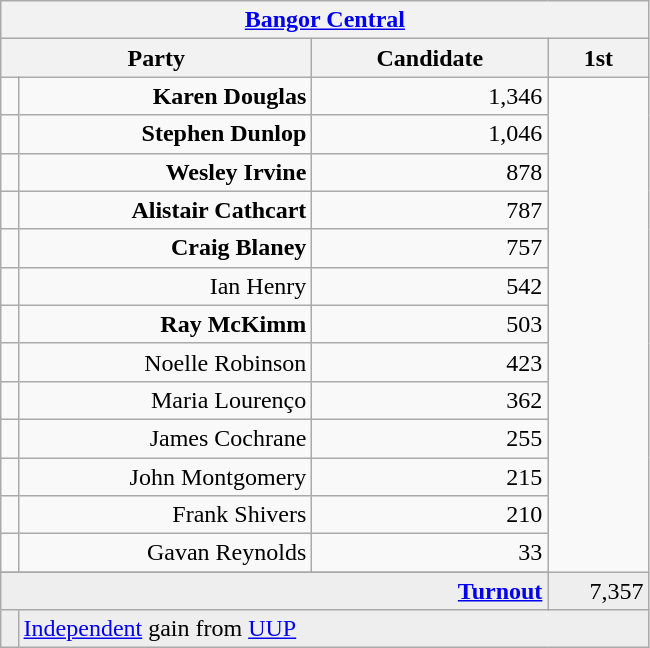<table class="wikitable">
<tr>
<th colspan="4" align="center"><a href='#'>Bangor Central</a></th>
</tr>
<tr>
<th colspan="2" align="center" width=200>Party</th>
<th width=150>Candidate</th>
<th width=60>1st </th>
</tr>
<tr>
<td></td>
<td align="right"><strong>Karen Douglas</strong></td>
<td align="right">1,346</td>
</tr>
<tr>
<td></td>
<td align="right"><strong>Stephen Dunlop</strong></td>
<td align="right">1,046</td>
</tr>
<tr>
<td></td>
<td align="right"><strong>Wesley Irvine</strong></td>
<td align="right">878</td>
</tr>
<tr>
<td></td>
<td align="right"><strong>Alistair Cathcart</strong></td>
<td align="right">787</td>
</tr>
<tr>
<td></td>
<td align="right"><strong>Craig Blaney</strong></td>
<td align="right">757</td>
</tr>
<tr>
<td></td>
<td align="right">Ian Henry</td>
<td align="right">542</td>
</tr>
<tr>
<td></td>
<td align="right"><strong>Ray McKimm</strong></td>
<td align="right">503</td>
</tr>
<tr>
<td></td>
<td align="right">Noelle Robinson</td>
<td align="right">423</td>
</tr>
<tr>
<td></td>
<td align="right">Maria Lourenço</td>
<td align="right">362</td>
</tr>
<tr>
<td></td>
<td align="right">James Cochrane</td>
<td align="right">255</td>
</tr>
<tr>
<td></td>
<td align="right">John Montgomery</td>
<td align="right">215</td>
</tr>
<tr>
<td></td>
<td align="right">Frank Shivers</td>
<td align="right">210</td>
</tr>
<tr>
<td></td>
<td align="right">Gavan Reynolds</td>
<td align="right">33</td>
</tr>
<tr>
</tr>
<tr bgcolor="EEEEEE">
<td colspan=3 align="right"><strong><a href='#'>Turnout</a></strong></td>
<td align="right">7,357</td>
</tr>
<tr bgcolor="EEEEEE">
<td bgcolor=></td>
<td colspan=4 bgcolor="EEEEEE"><a href='#'>Independent</a> gain from <a href='#'>UUP</a></td>
</tr>
</table>
